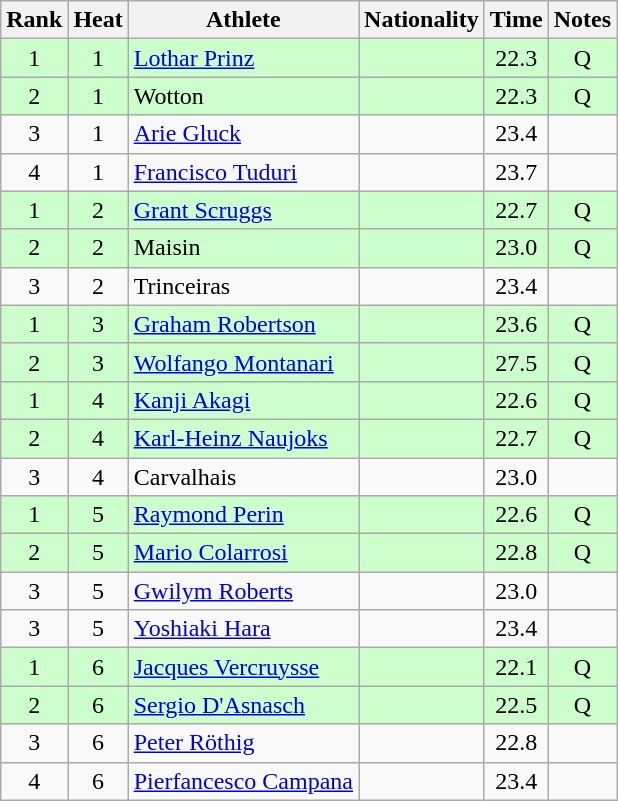<table class="wikitable sortable" style="text-align:center">
<tr>
<th>Rank</th>
<th>Heat</th>
<th>Athlete</th>
<th>Nationality</th>
<th>Time</th>
<th>Notes</th>
</tr>
<tr bgcolor=ccffcc>
<td>1</td>
<td>1</td>
<td align=left><a href='#'>Lothar Prinz</a></td>
<td align=left></td>
<td>22.3</td>
<td>Q</td>
</tr>
<tr bgcolor=ccffcc>
<td>2</td>
<td>1</td>
<td align=left>Wotton</td>
<td align=left></td>
<td>22.3</td>
<td>Q</td>
</tr>
<tr>
<td>3</td>
<td>1</td>
<td align=left><a href='#'>Arie Gluck</a></td>
<td align=left></td>
<td>23.4</td>
<td></td>
</tr>
<tr>
<td>4</td>
<td>1</td>
<td align=left><a href='#'>Francisco Tuduri</a></td>
<td align=left></td>
<td>23.7</td>
<td></td>
</tr>
<tr bgcolor=ccffcc>
<td>1</td>
<td>2</td>
<td align=left><a href='#'>Grant Scruggs</a></td>
<td align=left></td>
<td>22.7</td>
<td>Q</td>
</tr>
<tr bgcolor=ccffcc>
<td>2</td>
<td>2</td>
<td align=left>Maisin</td>
<td align=left></td>
<td>23.0</td>
<td>Q</td>
</tr>
<tr>
<td>3</td>
<td>2</td>
<td align=left>Trinceiras</td>
<td align=left></td>
<td>23.4</td>
<td></td>
</tr>
<tr bgcolor=ccffcc>
<td>1</td>
<td>3</td>
<td align=left><a href='#'>Graham Robertson</a></td>
<td align=left></td>
<td>23.6</td>
<td>Q</td>
</tr>
<tr bgcolor=ccffcc>
<td>2</td>
<td>3</td>
<td align=left><a href='#'>Wolfango Montanari</a></td>
<td align=left></td>
<td>27.5</td>
<td>Q</td>
</tr>
<tr bgcolor=ccffcc>
<td>1</td>
<td>4</td>
<td align=left><a href='#'>Kanji Akagi</a></td>
<td align=left></td>
<td>22.6</td>
<td>Q</td>
</tr>
<tr bgcolor=ccffcc>
<td>2</td>
<td>4</td>
<td align=left><a href='#'>Karl-Heinz Naujoks</a></td>
<td align=left></td>
<td>22.7</td>
<td>Q</td>
</tr>
<tr>
<td>3</td>
<td>4</td>
<td align=left>Carvalhais</td>
<td align=left></td>
<td>23.0</td>
<td></td>
</tr>
<tr bgcolor=ccffcc>
<td>1</td>
<td>5</td>
<td align=left><a href='#'>Raymond Perin</a></td>
<td align=left></td>
<td>22.6</td>
<td>Q</td>
</tr>
<tr bgcolor=ccffcc>
<td>2</td>
<td>5</td>
<td align=left><a href='#'>Mario Colarrosi</a></td>
<td align=left></td>
<td>22.8</td>
<td>Q</td>
</tr>
<tr>
<td>3</td>
<td>5</td>
<td align=left><a href='#'>Gwilym Roberts</a></td>
<td align=left></td>
<td>23.0</td>
<td></td>
</tr>
<tr>
<td>3</td>
<td>5</td>
<td align=left><a href='#'>Yoshiaki Hara</a></td>
<td align=left></td>
<td>23.4</td>
<td></td>
</tr>
<tr bgcolor=ccffcc>
<td>1</td>
<td>6</td>
<td align=left><a href='#'>Jacques Vercruysse</a></td>
<td align=left></td>
<td>22.1</td>
<td>Q</td>
</tr>
<tr bgcolor=ccffcc>
<td>2</td>
<td>6</td>
<td align=left><a href='#'>Sergio D'Asnasch</a></td>
<td align=left></td>
<td>22.5</td>
<td>Q</td>
</tr>
<tr>
<td>3</td>
<td>6</td>
<td align=left><a href='#'>Peter Röthig</a></td>
<td align=left></td>
<td>22.8</td>
<td></td>
</tr>
<tr>
<td>4</td>
<td>6</td>
<td align=left><a href='#'>Pierfancesco Campana</a></td>
<td align=left></td>
<td>23.4</td>
<td></td>
</tr>
</table>
